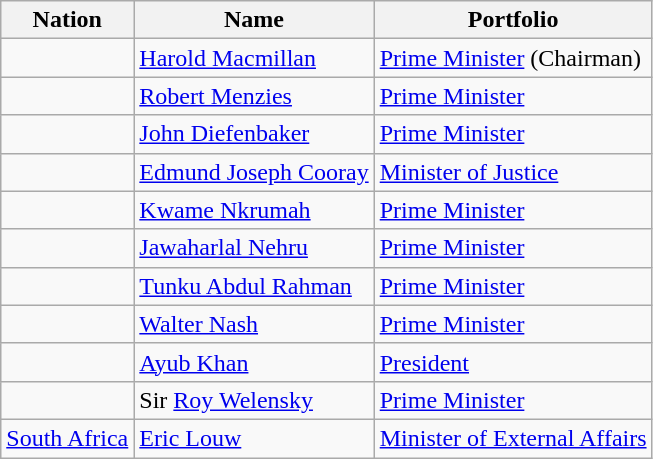<table class="wikitable">
<tr>
<th>Nation</th>
<th>Name</th>
<th>Portfolio</th>
</tr>
<tr>
<td></td>
<td><a href='#'>Harold Macmillan</a></td>
<td><a href='#'>Prime Minister</a> (Chairman)</td>
</tr>
<tr>
<td></td>
<td><a href='#'>Robert Menzies</a></td>
<td><a href='#'>Prime Minister</a></td>
</tr>
<tr>
<td></td>
<td><a href='#'>John Diefenbaker</a></td>
<td><a href='#'>Prime Minister</a></td>
</tr>
<tr>
<td></td>
<td><a href='#'>Edmund Joseph Cooray</a></td>
<td><a href='#'>Minister of Justice</a></td>
</tr>
<tr>
<td></td>
<td><a href='#'>Kwame Nkrumah</a></td>
<td><a href='#'>Prime Minister</a></td>
</tr>
<tr>
<td></td>
<td><a href='#'>Jawaharlal Nehru</a></td>
<td><a href='#'>Prime Minister</a></td>
</tr>
<tr>
<td></td>
<td><a href='#'>Tunku Abdul Rahman</a></td>
<td><a href='#'>Prime Minister</a></td>
</tr>
<tr>
<td></td>
<td><a href='#'>Walter Nash</a></td>
<td><a href='#'>Prime Minister</a></td>
</tr>
<tr>
<td></td>
<td><a href='#'>Ayub Khan</a></td>
<td><a href='#'>President</a></td>
</tr>
<tr>
<td></td>
<td>Sir <a href='#'>Roy Welensky</a></td>
<td><a href='#'>Prime Minister</a></td>
</tr>
<tr>
<td> <a href='#'>South Africa</a></td>
<td><a href='#'>Eric Louw</a></td>
<td><a href='#'>Minister of External Affairs</a></td>
</tr>
</table>
